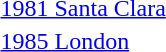<table>
<tr>
<td><a href='#'>1981 Santa Clara</a></td>
<td></td>
<td></td>
<td></td>
</tr>
<tr>
<td><a href='#'>1985 London</a></td>
<td></td>
<td></td>
<td></td>
</tr>
</table>
